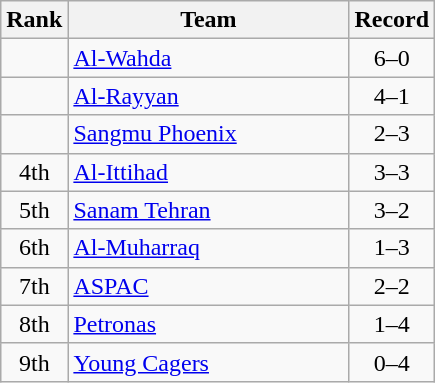<table class=wikitable style="text-align:center;">
<tr>
<th>Rank</th>
<th width=180>Team</th>
<th>Record</th>
</tr>
<tr>
<td></td>
<td align=left> <a href='#'>Al-Wahda</a></td>
<td align=center>6–0</td>
</tr>
<tr>
<td></td>
<td align=left> <a href='#'>Al-Rayyan</a></td>
<td align=center>4–1</td>
</tr>
<tr>
<td></td>
<td align=left> <a href='#'>Sangmu Phoenix</a></td>
<td align=center>2–3</td>
</tr>
<tr>
<td>4th</td>
<td align=left> <a href='#'>Al-Ittihad</a></td>
<td align=center>3–3</td>
</tr>
<tr>
<td>5th</td>
<td align=left> <a href='#'>Sanam Tehran</a></td>
<td align=center>3–2</td>
</tr>
<tr>
<td>6th</td>
<td align=left> <a href='#'>Al-Muharraq</a></td>
<td align=center>1–3</td>
</tr>
<tr>
<td>7th</td>
<td align=left> <a href='#'>ASPAC</a></td>
<td align=center>2–2</td>
</tr>
<tr>
<td>8th</td>
<td align=left> <a href='#'>Petronas</a></td>
<td align=center>1–4</td>
</tr>
<tr>
<td>9th</td>
<td align=left> <a href='#'>Young Cagers</a></td>
<td align=center>0–4</td>
</tr>
</table>
